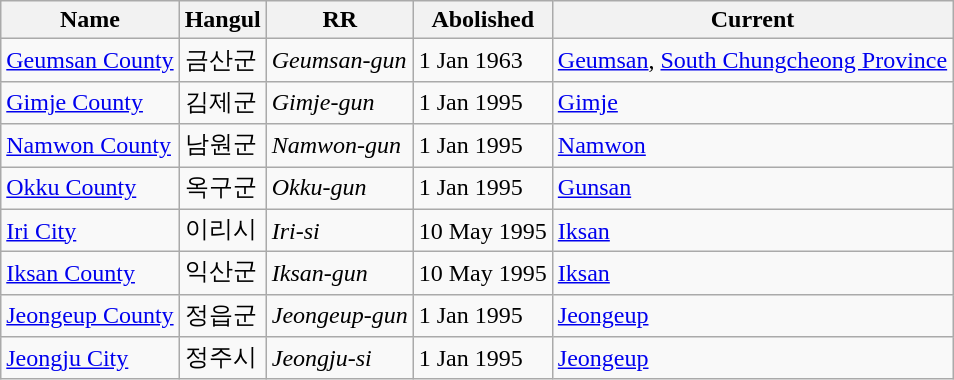<table class=wikitable>
<tr>
<th>Name</th>
<th>Hangul</th>
<th>RR</th>
<th>Abolished</th>
<th>Current</th>
</tr>
<tr>
<td><a href='#'>Geumsan County</a></td>
<td>금산군</td>
<td><em>Geumsan-gun</em></td>
<td>1 Jan 1963</td>
<td><a href='#'>Geumsan</a>, <a href='#'>South Chungcheong Province</a></td>
</tr>
<tr>
<td><a href='#'>Gimje County</a></td>
<td>김제군</td>
<td><em>Gimje-gun</em></td>
<td>1 Jan 1995</td>
<td><a href='#'>Gimje</a></td>
</tr>
<tr>
<td><a href='#'>Namwon County</a></td>
<td>남원군</td>
<td><em>Namwon-gun</em></td>
<td>1 Jan 1995</td>
<td><a href='#'>Namwon</a></td>
</tr>
<tr>
<td><a href='#'>Okku County</a></td>
<td>옥구군</td>
<td><em>Okku-gun</em></td>
<td>1 Jan 1995</td>
<td><a href='#'>Gunsan</a></td>
</tr>
<tr>
<td><a href='#'>Iri City</a></td>
<td>이리시</td>
<td><em>Iri-si</em></td>
<td>10 May 1995</td>
<td><a href='#'>Iksan</a></td>
</tr>
<tr>
<td><a href='#'>Iksan County</a></td>
<td>익산군</td>
<td><em>Iksan-gun</em></td>
<td>10 May 1995</td>
<td><a href='#'>Iksan</a></td>
</tr>
<tr>
<td><a href='#'>Jeongeup County</a></td>
<td>정읍군</td>
<td><em>Jeongeup-gun</em></td>
<td>1 Jan 1995</td>
<td><a href='#'>Jeongeup</a></td>
</tr>
<tr>
<td><a href='#'>Jeongju City</a></td>
<td>정주시</td>
<td><em>Jeongju-si</em></td>
<td>1 Jan 1995</td>
<td><a href='#'>Jeongeup</a></td>
</tr>
</table>
